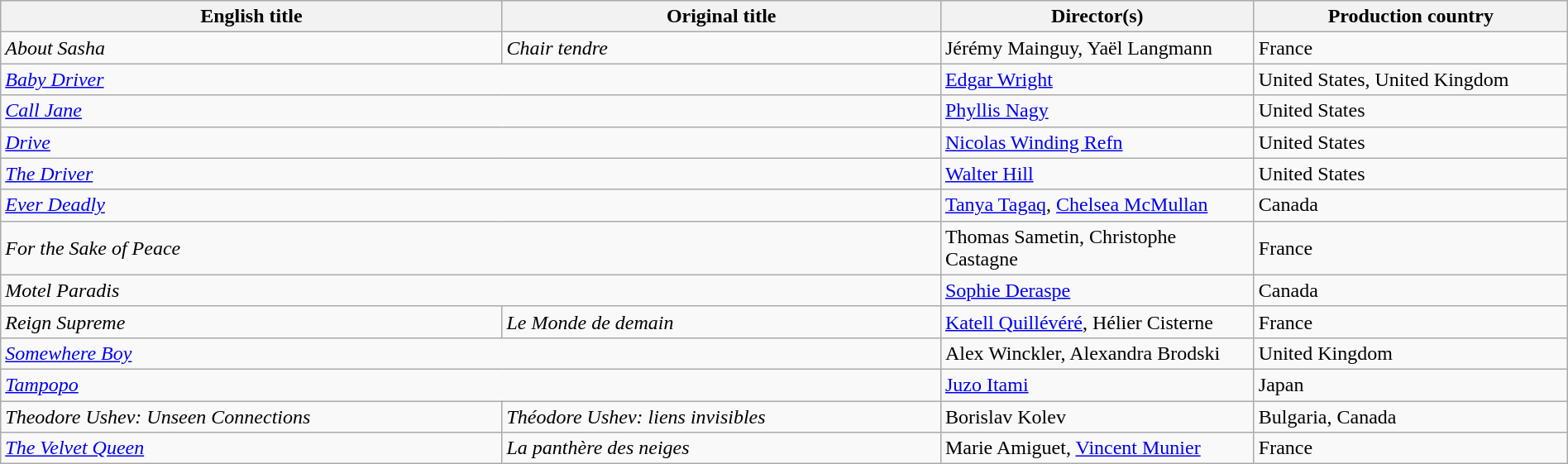<table class="wikitable" width=100%>
<tr>
<th scope="col" width="32%">English title</th>
<th scope="col" width="28%">Original title</th>
<th scope="col" width="20%">Director(s)</th>
<th scope="col" width="20%">Production country</th>
</tr>
<tr>
<td><em>About Sasha</em></td>
<td><em>Chair tendre</em></td>
<td>Jérémy Mainguy, Yaël Langmann</td>
<td>France</td>
</tr>
<tr>
<td colspan=2><em><a href='#'>Baby Driver</a></em></td>
<td><a href='#'>Edgar Wright</a></td>
<td>United States, United Kingdom</td>
</tr>
<tr>
<td colspan=2><em><a href='#'>Call Jane</a></em></td>
<td><a href='#'>Phyllis Nagy</a></td>
<td>United States</td>
</tr>
<tr>
<td colspan=2><em><a href='#'>Drive</a></em></td>
<td><a href='#'>Nicolas Winding Refn</a></td>
<td>United States</td>
</tr>
<tr>
<td colspan=2><em><a href='#'>The Driver</a></em></td>
<td><a href='#'>Walter Hill</a></td>
<td>United States</td>
</tr>
<tr>
<td colspan=2><em><a href='#'>Ever Deadly</a></em></td>
<td><a href='#'>Tanya Tagaq</a>, <a href='#'>Chelsea McMullan</a></td>
<td>Canada</td>
</tr>
<tr>
<td colspan=2><em>For the Sake of Peace</em></td>
<td>Thomas Sametin, Christophe Castagne</td>
<td>France</td>
</tr>
<tr>
<td colspan=2><em>Motel Paradis</em></td>
<td><a href='#'>Sophie Deraspe</a></td>
<td>Canada</td>
</tr>
<tr>
<td><em>Reign Supreme</em></td>
<td><em>Le Monde de demain</em></td>
<td><a href='#'>Katell Quillévéré</a>, Hélier Cisterne</td>
<td>France</td>
</tr>
<tr>
<td colspan=2><em><a href='#'>Somewhere Boy</a></em></td>
<td>Alex Winckler, Alexandra Brodski</td>
<td>United Kingdom</td>
</tr>
<tr>
<td colspan=2><em><a href='#'>Tampopo</a></em></td>
<td><a href='#'>Juzo Itami</a></td>
<td>Japan</td>
</tr>
<tr>
<td><em>Theodore Ushev: Unseen Connections</em></td>
<td><em>Théodore Ushev: liens invisibles</em></td>
<td>Borislav Kolev</td>
<td>Bulgaria, Canada</td>
</tr>
<tr>
<td><em><a href='#'>The Velvet Queen</a></em></td>
<td><em>La panthère des neiges</em></td>
<td>Marie Amiguet, <a href='#'>Vincent Munier</a></td>
<td>France</td>
</tr>
</table>
